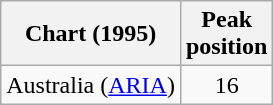<table class="wikitable">
<tr>
<th align="left">Chart (1995)</th>
<th align="center">Peak<br>position</th>
</tr>
<tr>
<td align="left">Australia (<a href='#'>ARIA</a>)</td>
<td style="text-align:center;">16</td>
</tr>
</table>
